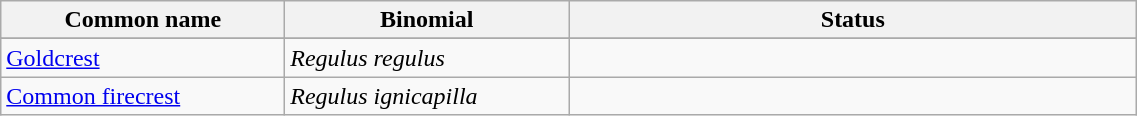<table width=60% class="wikitable">
<tr>
<th width=15%>Common name</th>
<th width=15%>Binomial</th>
<th width=30%>Status</th>
</tr>
<tr>
</tr>
<tr>
<td><a href='#'>Goldcrest</a></td>
<td><em>Regulus regulus</em></td>
<td></td>
</tr>
<tr>
<td><a href='#'>Common firecrest</a></td>
<td><em>Regulus ignicapilla</em></td>
<td></td>
</tr>
</table>
